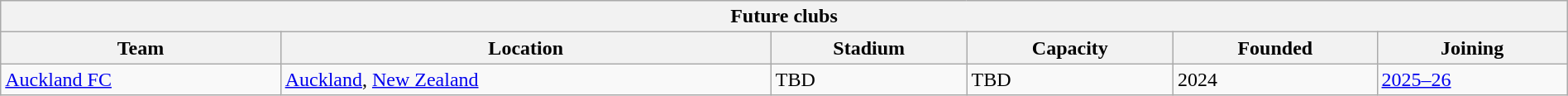<table class="wikitable sortable" style="width:100%; text-align:left">
<tr>
<th colspan="6">Future clubs</th>
</tr>
<tr>
<th>Team</th>
<th>Location</th>
<th>Stadium</th>
<th>Capacity</th>
<th>Founded</th>
<th>Joining</th>
</tr>
<tr>
<td><a href='#'>Auckland FC</a></td>
<td><a href='#'>Auckland</a>, <a href='#'>New Zealand</a></td>
<td>TBD</td>
<td>TBD</td>
<td>2024</td>
<td><a href='#'>2025–26</a></td>
</tr>
</table>
